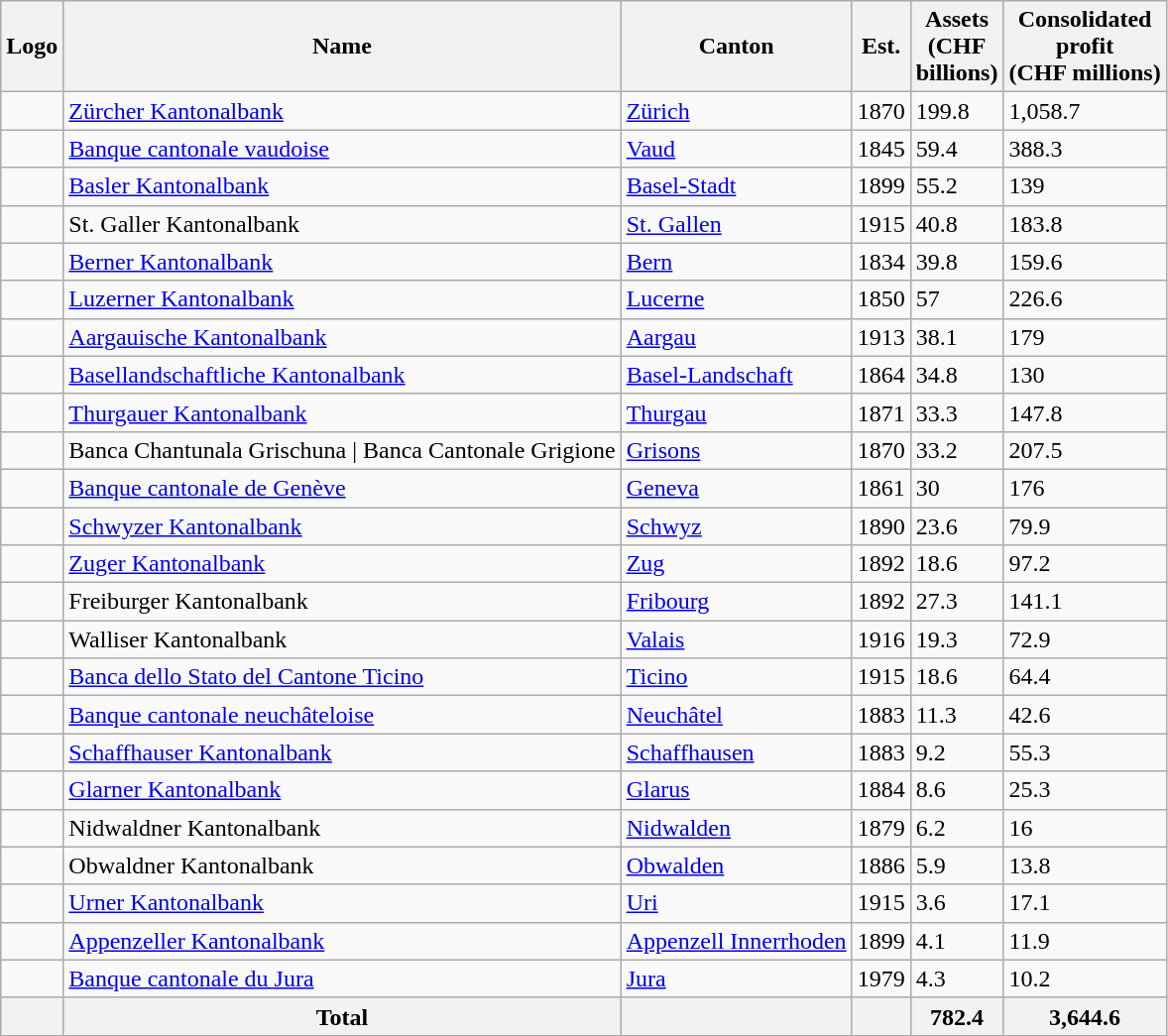<table class="wikitable sortable">
<tr>
<th>Logo</th>
<th>Name</th>
<th>Canton</th>
<th>Est.</th>
<th>Assets<br>(CHF<br>billions)</th>
<th>Consolidated<br>profit<br>(CHF millions)</th>
</tr>
<tr>
<td></td>
<td><a href='#'>Zürcher Kantonalbank</a></td>
<td><a href='#'>Zürich</a></td>
<td>1870</td>
<td>199.8</td>
<td>1,058.7</td>
</tr>
<tr>
<td></td>
<td><a href='#'>Banque cantonale vaudoise</a></td>
<td><a href='#'>Vaud</a></td>
<td>1845</td>
<td>59.4</td>
<td>388.3</td>
</tr>
<tr>
<td></td>
<td><a href='#'>Basler Kantonalbank</a></td>
<td><a href='#'>Basel-Stadt</a></td>
<td>1899</td>
<td>55.2</td>
<td>139</td>
</tr>
<tr>
<td></td>
<td>St. Galler Kantonalbank</td>
<td><a href='#'>St. Gallen</a></td>
<td>1915</td>
<td>40.8</td>
<td>183.8</td>
</tr>
<tr>
<td></td>
<td><a href='#'>Berner Kantonalbank</a></td>
<td><a href='#'>Bern</a></td>
<td>1834</td>
<td>39.8</td>
<td>159.6</td>
</tr>
<tr>
<td></td>
<td><a href='#'>Luzerner Kantonalbank</a></td>
<td><a href='#'>Lucerne</a></td>
<td>1850</td>
<td>57</td>
<td>226.6</td>
</tr>
<tr>
<td></td>
<td><a href='#'>Aargauische Kantonalbank</a></td>
<td><a href='#'>Aargau</a></td>
<td>1913</td>
<td>38.1</td>
<td>179</td>
</tr>
<tr>
<td></td>
<td><a href='#'>Basellandschaftliche Kantonalbank</a></td>
<td><a href='#'>Basel-Landschaft</a></td>
<td>1864</td>
<td>34.8</td>
<td>130</td>
</tr>
<tr>
<td></td>
<td><a href='#'>Thurgauer Kantonalbank</a></td>
<td><a href='#'>Thurgau</a></td>
<td>1871</td>
<td>33.3</td>
<td>147.8</td>
</tr>
<tr>
<td></td>
<td>Banca Chantunala Grischuna | Banca Cantonale Grigione</td>
<td><a href='#'>Grisons</a></td>
<td>1870</td>
<td>33.2</td>
<td>207.5</td>
</tr>
<tr>
<td></td>
<td><a href='#'>Banque cantonale de Genève</a></td>
<td><a href='#'>Geneva</a></td>
<td>1861</td>
<td>30</td>
<td>176</td>
</tr>
<tr>
<td></td>
<td><a href='#'>Schwyzer Kantonalbank</a></td>
<td><a href='#'>Schwyz</a></td>
<td>1890</td>
<td>23.6</td>
<td>79.9</td>
</tr>
<tr>
<td></td>
<td><a href='#'>Zuger Kantonalbank</a></td>
<td><a href='#'>Zug</a></td>
<td>1892</td>
<td>18.6</td>
<td>97.2</td>
</tr>
<tr>
<td></td>
<td>Freiburger Kantonalbank</td>
<td><a href='#'>Fribourg</a></td>
<td>1892</td>
<td>27.3</td>
<td>141.1</td>
</tr>
<tr>
<td></td>
<td>Walliser Kantonalbank</td>
<td><a href='#'>Valais</a></td>
<td>1916</td>
<td>19.3</td>
<td>72.9</td>
</tr>
<tr>
<td></td>
<td><a href='#'>Banca dello Stato del Cantone Ticino</a></td>
<td><a href='#'>Ticino</a></td>
<td>1915</td>
<td>18.6</td>
<td>64.4</td>
</tr>
<tr>
<td></td>
<td><a href='#'>Banque cantonale neuchâteloise</a></td>
<td><a href='#'>Neuchâtel</a></td>
<td>1883</td>
<td>11.3</td>
<td>42.6</td>
</tr>
<tr>
<td></td>
<td><a href='#'>Schaffhauser Kantonalbank</a></td>
<td><a href='#'>Schaffhausen</a></td>
<td>1883</td>
<td>9.2</td>
<td>55.3</td>
</tr>
<tr>
<td></td>
<td><a href='#'>Glarner Kantonalbank</a></td>
<td><a href='#'>Glarus</a></td>
<td>1884</td>
<td>8.6</td>
<td>25.3</td>
</tr>
<tr>
<td></td>
<td>Nidwaldner Kantonalbank</td>
<td><a href='#'>Nidwalden</a></td>
<td>1879</td>
<td>6.2</td>
<td>16</td>
</tr>
<tr>
<td></td>
<td>Obwaldner Kantonalbank</td>
<td><a href='#'>Obwalden</a></td>
<td>1886</td>
<td>5.9</td>
<td>13.8</td>
</tr>
<tr>
<td></td>
<td><a href='#'>Urner Kantonalbank</a></td>
<td><a href='#'>Uri</a></td>
<td>1915</td>
<td>3.6</td>
<td>17.1</td>
</tr>
<tr>
<td></td>
<td><a href='#'>Appenzeller Kantonalbank</a></td>
<td><a href='#'>Appenzell Innerrhoden</a></td>
<td>1899</td>
<td>4.1</td>
<td>11.9</td>
</tr>
<tr>
<td></td>
<td><a href='#'>Banque cantonale du Jura</a></td>
<td><a href='#'>Jura</a></td>
<td>1979</td>
<td>4.3</td>
<td>10.2</td>
</tr>
<tr>
<th></th>
<th>Total</th>
<th></th>
<th></th>
<th>782.4</th>
<th>3,644.6</th>
</tr>
</table>
